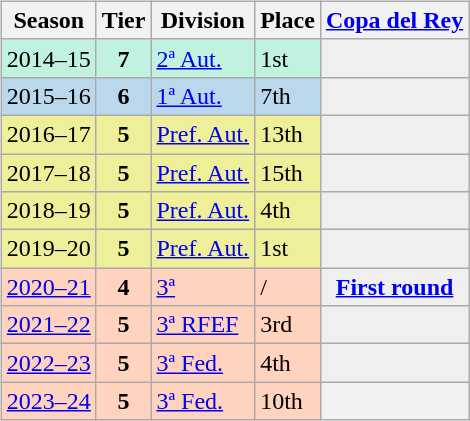<table>
<tr>
<td valign="top" width=0%><br><table class="wikitable">
<tr style="background:#f0f6fa;">
<th>Season</th>
<th>Tier</th>
<th>Division</th>
<th>Place</th>
<th><a href='#'>Copa del Rey</a></th>
</tr>
<tr>
<td style="background:#C0F2DF;">2014–15</td>
<th style="background:#C0F2DF;">7</th>
<td style="background:#C0F2DF;"><a href='#'>2ª Aut.</a></td>
<td style="background:#C0F2DF;">1st</td>
<th style="background:#EFEFEF;"></th>
</tr>
<tr>
<td style="background:#BBD7EC;">2015–16</td>
<th style="background:#BBD7EC;">6</th>
<td style="background:#BBD7EC;"><a href='#'>1ª Aut.</a></td>
<td style="background:#BBD7EC;">7th</td>
<th style="background:#EFEFEF;"></th>
</tr>
<tr>
<td style="background:#EFEF99;">2016–17</td>
<th style="background:#EFEF99;">5</th>
<td style="background:#EFEF99;"><a href='#'>Pref. Aut.</a></td>
<td style="background:#EFEF99;">13th</td>
<th style="background:#EFEFEF;"></th>
</tr>
<tr>
<td style="background:#EFEF99;">2017–18</td>
<th style="background:#EFEF99;">5</th>
<td style="background:#EFEF99;"><a href='#'>Pref. Aut.</a></td>
<td style="background:#EFEF99;">15th</td>
<th style="background:#EFEFEF;"></th>
</tr>
<tr>
<td style="background:#EFEF99;">2018–19</td>
<th style="background:#EFEF99;">5</th>
<td style="background:#EFEF99;"><a href='#'>Pref. Aut.</a></td>
<td style="background:#EFEF99;">4th</td>
<th style="background:#EFEFEF;"></th>
</tr>
<tr>
<td style="background:#EFEF99;">2019–20</td>
<th style="background:#EFEF99;">5</th>
<td style="background:#EFEF99;"><a href='#'>Pref. Aut.</a></td>
<td style="background:#EFEF99;">1st</td>
<th style="background:#EFEFEF;"></th>
</tr>
<tr>
<td style="background:#FFD3BD;"><a href='#'>2020–21</a></td>
<th style="background:#FFD3BD;">4</th>
<td style="background:#FFD3BD;"><a href='#'>3ª</a></td>
<td style="background:#FFD3BD;"> / </td>
<th style="background:#EFEFEF;"><a href='#'>First round</a></th>
</tr>
<tr>
<td style="background:#FFD3BD;"><a href='#'>2021–22</a></td>
<th style="background:#FFD3BD;">5</th>
<td style="background:#FFD3BD;"><a href='#'>3ª RFEF</a></td>
<td style="background:#FFD3BD;">3rd</td>
<th style="background:#EFEFEF;"></th>
</tr>
<tr>
<td style="background:#FFD3BD;"><a href='#'>2022–23</a></td>
<th style="background:#FFD3BD;">5</th>
<td style="background:#FFD3BD;"><a href='#'>3ª Fed.</a></td>
<td style="background:#FFD3BD;">4th</td>
<th style="background:#EFEFEF;"></th>
</tr>
<tr>
<td style="background:#FFD3BD;"><a href='#'>2023–24</a></td>
<th style="background:#FFD3BD;">5</th>
<td style="background:#FFD3BD;"><a href='#'>3ª Fed.</a></td>
<td style="background:#FFD3BD;">10th</td>
<th></th>
</tr>
</table>
</td>
</tr>
</table>
